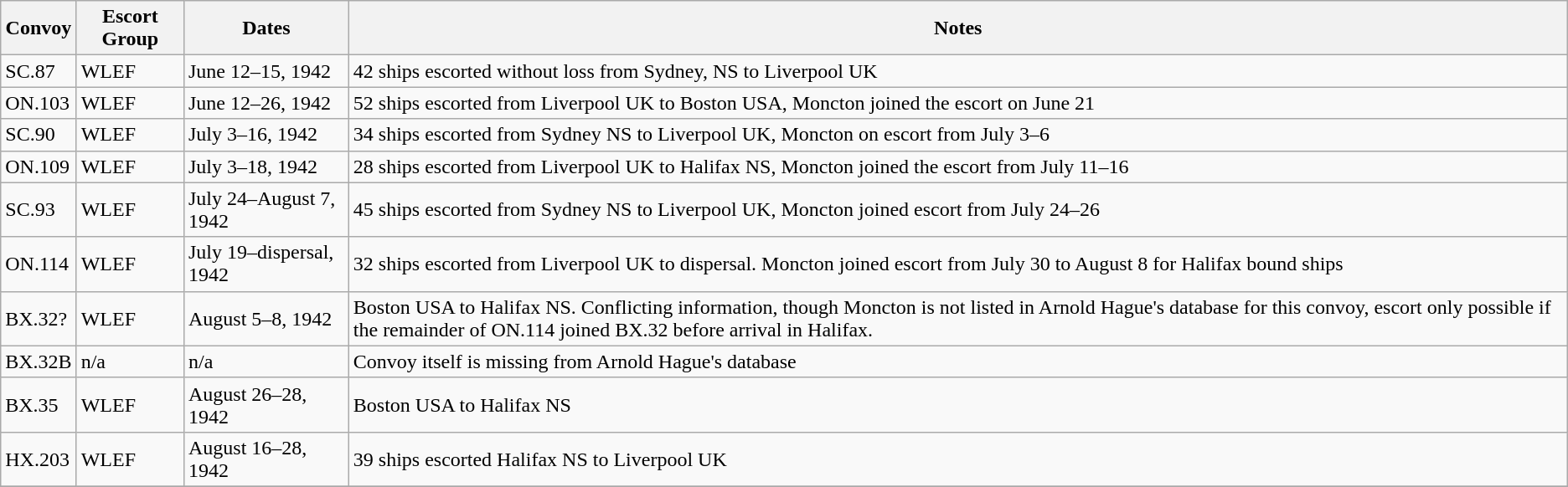<table class="wikitable">
<tr>
<th>Convoy</th>
<th>Escort Group</th>
<th>Dates</th>
<th>Notes</th>
</tr>
<tr>
<td>SC.87</td>
<td>WLEF</td>
<td>June 12–15, 1942</td>
<td>42 ships escorted without loss from Sydney, NS to Liverpool UK</td>
</tr>
<tr>
<td>ON.103</td>
<td>WLEF</td>
<td>June 12–26, 1942</td>
<td>52 ships escorted from Liverpool UK to Boston USA, Moncton joined the escort on June 21</td>
</tr>
<tr>
<td>SC.90</td>
<td>WLEF</td>
<td>July 3–16, 1942</td>
<td>34 ships escorted from Sydney NS to Liverpool UK, Moncton on escort from July 3–6</td>
</tr>
<tr>
<td>ON.109</td>
<td>WLEF</td>
<td>July 3–18, 1942</td>
<td>28 ships escorted from Liverpool UK to Halifax NS, Moncton joined the escort from July 11–16</td>
</tr>
<tr>
<td>SC.93</td>
<td>WLEF</td>
<td>July 24–August 7, 1942</td>
<td>45 ships escorted from Sydney NS to Liverpool UK, Moncton joined escort from July 24–26</td>
</tr>
<tr>
<td>ON.114</td>
<td>WLEF</td>
<td>July 19–dispersal, 1942</td>
<td>32 ships escorted from Liverpool UK to dispersal.  Moncton joined escort from July 30 to August 8 for Halifax bound ships</td>
</tr>
<tr>
<td>BX.32?</td>
<td>WLEF</td>
<td>August 5–8, 1942</td>
<td>Boston USA to Halifax NS. Conflicting information, though Moncton is not listed in Arnold Hague's database for this convoy, escort only possible if the remainder of ON.114 joined BX.32 before arrival in Halifax.</td>
</tr>
<tr>
<td>BX.32B</td>
<td>n/a</td>
<td>n/a</td>
<td>Convoy itself is missing from Arnold Hague's database</td>
</tr>
<tr>
<td>BX.35</td>
<td>WLEF</td>
<td>August 26–28, 1942</td>
<td>Boston USA to Halifax NS</td>
</tr>
<tr>
<td>HX.203</td>
<td>WLEF</td>
<td>August 16–28, 1942</td>
<td>39 ships escorted Halifax NS to Liverpool UK</td>
</tr>
<tr>
</tr>
</table>
